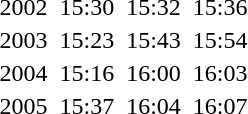<table>
<tr>
<td>2002</td>
<td></td>
<td>15:30</td>
<td></td>
<td>15:32</td>
<td></td>
<td>15:36</td>
</tr>
<tr>
<td>2003</td>
<td></td>
<td>15:23</td>
<td></td>
<td>15:43</td>
<td></td>
<td>15:54</td>
</tr>
<tr>
<td>2004</td>
<td></td>
<td>15:16 </td>
<td></td>
<td>16:00</td>
<td></td>
<td>16:03</td>
</tr>
<tr>
<td>2005</td>
<td></td>
<td>15:37</td>
<td></td>
<td>16:04</td>
<td></td>
<td>16:07</td>
</tr>
</table>
